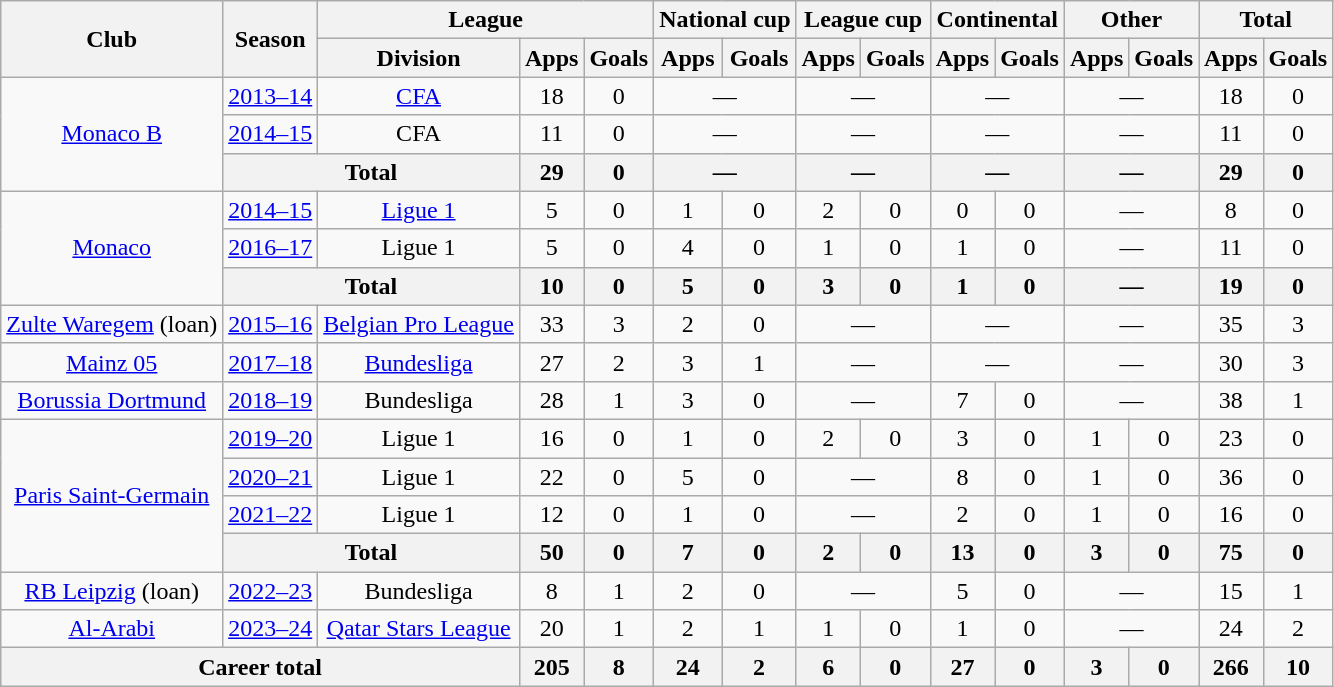<table class="wikitable" style="text-align:center">
<tr>
<th rowspan="2">Club</th>
<th rowspan="2">Season</th>
<th colspan="3">League</th>
<th colspan="2">National cup</th>
<th colspan="2">League cup</th>
<th colspan="2">Continental</th>
<th colspan="2">Other</th>
<th colspan="2">Total</th>
</tr>
<tr>
<th>Division</th>
<th>Apps</th>
<th>Goals</th>
<th>Apps</th>
<th>Goals</th>
<th>Apps</th>
<th>Goals</th>
<th>Apps</th>
<th>Goals</th>
<th>Apps</th>
<th>Goals</th>
<th>Apps</th>
<th>Goals</th>
</tr>
<tr>
<td rowspan="3"><a href='#'>Monaco B</a></td>
<td><a href='#'>2013–14</a></td>
<td><a href='#'>CFA</a></td>
<td>18</td>
<td>0</td>
<td colspan="2">—</td>
<td colspan="2">—</td>
<td colspan="2">—</td>
<td colspan="2">—</td>
<td>18</td>
<td>0</td>
</tr>
<tr>
<td><a href='#'>2014–15</a></td>
<td>CFA</td>
<td>11</td>
<td>0</td>
<td colspan="2">—</td>
<td colspan="2">—</td>
<td colspan="2">—</td>
<td colspan="2">—</td>
<td>11</td>
<td>0</td>
</tr>
<tr>
<th colspan="2">Total</th>
<th>29</th>
<th>0</th>
<th colspan="2">—</th>
<th colspan="2">—</th>
<th colspan="2">—</th>
<th colspan="2">—</th>
<th>29</th>
<th>0</th>
</tr>
<tr>
<td rowspan="3"><a href='#'>Monaco</a></td>
<td><a href='#'>2014–15</a></td>
<td><a href='#'>Ligue 1</a></td>
<td>5</td>
<td>0</td>
<td>1</td>
<td>0</td>
<td>2</td>
<td>0</td>
<td>0</td>
<td>0</td>
<td colspan="2">—</td>
<td>8</td>
<td>0</td>
</tr>
<tr>
<td><a href='#'>2016–17</a></td>
<td>Ligue 1</td>
<td>5</td>
<td>0</td>
<td>4</td>
<td>0</td>
<td>1</td>
<td>0</td>
<td>1</td>
<td>0</td>
<td colspan="2">—</td>
<td>11</td>
<td>0</td>
</tr>
<tr>
<th colspan="2">Total</th>
<th>10</th>
<th>0</th>
<th>5</th>
<th>0</th>
<th>3</th>
<th>0</th>
<th>1</th>
<th>0</th>
<th colspan="2">—</th>
<th>19</th>
<th>0</th>
</tr>
<tr>
<td><a href='#'>Zulte Waregem</a> (loan)</td>
<td><a href='#'>2015–16</a></td>
<td><a href='#'>Belgian Pro League</a></td>
<td>33</td>
<td>3</td>
<td>2</td>
<td>0</td>
<td colspan="2">—</td>
<td colspan="2">—</td>
<td colspan="2">—</td>
<td>35</td>
<td>3</td>
</tr>
<tr>
<td><a href='#'>Mainz 05</a></td>
<td><a href='#'>2017–18</a></td>
<td><a href='#'>Bundesliga</a></td>
<td>27</td>
<td>2</td>
<td>3</td>
<td>1</td>
<td colspan="2">—</td>
<td colspan="2">—</td>
<td colspan="2">—</td>
<td>30</td>
<td>3</td>
</tr>
<tr>
<td><a href='#'>Borussia Dortmund</a></td>
<td><a href='#'>2018–19</a></td>
<td>Bundesliga</td>
<td>28</td>
<td>1</td>
<td>3</td>
<td>0</td>
<td colspan="2">—</td>
<td>7</td>
<td>0</td>
<td colspan="2">—</td>
<td>38</td>
<td>1</td>
</tr>
<tr>
<td rowspan="4"><a href='#'>Paris Saint-Germain</a></td>
<td><a href='#'>2019–20</a></td>
<td>Ligue 1</td>
<td>16</td>
<td>0</td>
<td>1</td>
<td>0</td>
<td>2</td>
<td>0</td>
<td>3</td>
<td>0</td>
<td>1</td>
<td>0</td>
<td>23</td>
<td>0</td>
</tr>
<tr>
<td><a href='#'>2020–21</a></td>
<td>Ligue 1</td>
<td>22</td>
<td>0</td>
<td>5</td>
<td>0</td>
<td colspan="2">—</td>
<td>8</td>
<td>0</td>
<td>1</td>
<td>0</td>
<td>36</td>
<td>0</td>
</tr>
<tr>
<td><a href='#'>2021–22</a></td>
<td>Ligue 1</td>
<td>12</td>
<td>0</td>
<td>1</td>
<td>0</td>
<td colspan="2">—</td>
<td>2</td>
<td>0</td>
<td>1</td>
<td>0</td>
<td>16</td>
<td>0</td>
</tr>
<tr>
<th colspan="2">Total</th>
<th>50</th>
<th>0</th>
<th>7</th>
<th>0</th>
<th>2</th>
<th>0</th>
<th>13</th>
<th>0</th>
<th>3</th>
<th>0</th>
<th>75</th>
<th>0</th>
</tr>
<tr>
<td><a href='#'>RB Leipzig</a> (loan)</td>
<td><a href='#'>2022–23</a></td>
<td>Bundesliga</td>
<td>8</td>
<td>1</td>
<td>2</td>
<td>0</td>
<td colspan="2">—</td>
<td>5</td>
<td>0</td>
<td colspan="2">—</td>
<td>15</td>
<td>1</td>
</tr>
<tr>
<td><a href='#'>Al-Arabi</a></td>
<td><a href='#'>2023–24</a></td>
<td><a href='#'>Qatar Stars League</a></td>
<td>20</td>
<td>1</td>
<td>2</td>
<td>1</td>
<td>1</td>
<td>0</td>
<td>1</td>
<td>0</td>
<td colspan="2">—</td>
<td>24</td>
<td>2</td>
</tr>
<tr>
<th colspan="3">Career total</th>
<th>205</th>
<th>8</th>
<th>24</th>
<th>2</th>
<th>6</th>
<th>0</th>
<th>27</th>
<th>0</th>
<th>3</th>
<th>0</th>
<th>266</th>
<th>10</th>
</tr>
</table>
